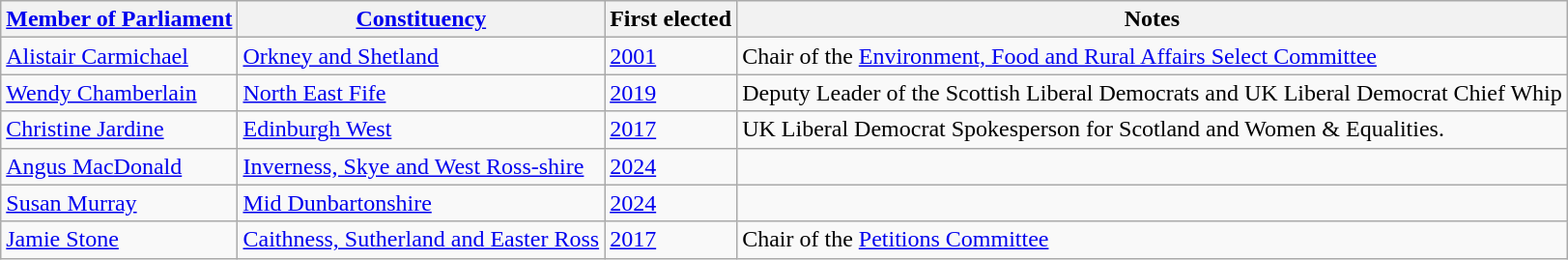<table class="sortable wikitable">
<tr>
<th><a href='#'>Member of Parliament</a></th>
<th><a href='#'>Constituency</a></th>
<th>First elected</th>
<th>Notes</th>
</tr>
<tr>
<td><a href='#'>Alistair Carmichael</a></td>
<td><a href='#'>Orkney and Shetland</a></td>
<td><a href='#'>2001</a></td>
<td>Chair of the <a href='#'>Environment, Food and Rural Affairs Select Committee</a></td>
</tr>
<tr>
<td><a href='#'>Wendy Chamberlain</a></td>
<td><a href='#'>North East Fife</a></td>
<td><a href='#'>2019</a></td>
<td>Deputy Leader of the Scottish Liberal Democrats and UK Liberal Democrat Chief Whip</td>
</tr>
<tr>
<td><a href='#'>Christine Jardine</a></td>
<td><a href='#'>Edinburgh West</a></td>
<td><a href='#'>2017</a></td>
<td>UK Liberal Democrat Spokesperson for Scotland and Women & Equalities.</td>
</tr>
<tr>
<td><a href='#'>Angus MacDonald</a></td>
<td><a href='#'>Inverness, Skye and West Ross-shire</a></td>
<td><a href='#'>2024</a></td>
<td></td>
</tr>
<tr>
<td><a href='#'>Susan Murray</a></td>
<td><a href='#'>Mid Dunbartonshire</a></td>
<td><a href='#'>2024</a></td>
<td></td>
</tr>
<tr>
<td><a href='#'>Jamie Stone</a></td>
<td><a href='#'>Caithness, Sutherland and Easter Ross</a></td>
<td><a href='#'>2017</a></td>
<td>Chair of the <a href='#'>Petitions Committee</a></td>
</tr>
</table>
